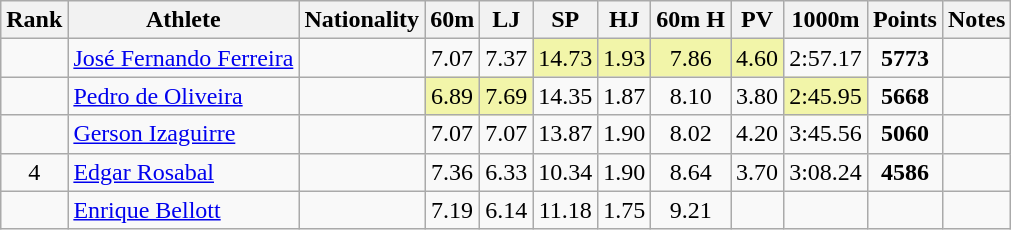<table class="wikitable sortable" style=" text-align:center">
<tr>
<th>Rank</th>
<th>Athlete</th>
<th>Nationality</th>
<th>60m</th>
<th>LJ</th>
<th>SP</th>
<th>HJ</th>
<th>60m H</th>
<th>PV</th>
<th>1000m</th>
<th>Points</th>
<th>Notes</th>
</tr>
<tr>
<td></td>
<td align=left><a href='#'>José Fernando Ferreira</a></td>
<td align=left></td>
<td>7.07</td>
<td>7.37</td>
<td bgcolor=#F2F5A9>14.73</td>
<td bgcolor=#F2F5A9>1.93</td>
<td bgcolor=#F2F5A9>7.86</td>
<td bgcolor=#F2F5A9>4.60</td>
<td>2:57.17</td>
<td><strong>5773</strong></td>
<td></td>
</tr>
<tr>
<td></td>
<td align=left><a href='#'>Pedro de Oliveira</a></td>
<td align=left></td>
<td bgcolor=#F2F5A9>6.89</td>
<td bgcolor=#F2F5A9>7.69</td>
<td>14.35</td>
<td>1.87</td>
<td>8.10</td>
<td>3.80</td>
<td bgcolor=#F2F5A9>2:45.95</td>
<td><strong>5668</strong></td>
<td></td>
</tr>
<tr>
<td></td>
<td align=left><a href='#'>Gerson Izaguirre</a></td>
<td align=left></td>
<td>7.07</td>
<td>7.07</td>
<td>13.87</td>
<td>1.90</td>
<td>8.02</td>
<td>4.20</td>
<td>3:45.56</td>
<td><strong>5060</strong></td>
<td></td>
</tr>
<tr>
<td>4</td>
<td align=left><a href='#'>Edgar Rosabal</a></td>
<td align=left></td>
<td>7.36</td>
<td>6.33</td>
<td>10.34</td>
<td>1.90</td>
<td>8.64</td>
<td>3.70</td>
<td>3:08.24</td>
<td><strong>4586</strong></td>
<td></td>
</tr>
<tr>
<td></td>
<td align=left><a href='#'>Enrique Bellott</a></td>
<td align=left></td>
<td>7.19</td>
<td>6.14</td>
<td>11.18</td>
<td>1.75</td>
<td>9.21</td>
<td></td>
<td></td>
<td></td>
<td></td>
</tr>
</table>
